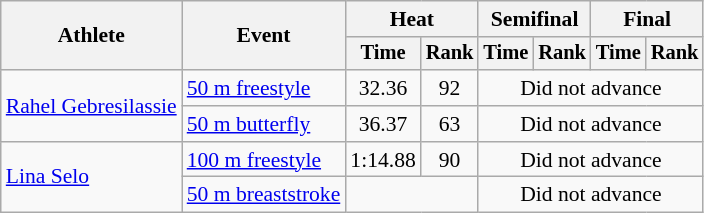<table class="wikitable" style="text-align:center; font-size:90%">
<tr>
<th rowspan="2">Athlete</th>
<th rowspan="2">Event</th>
<th colspan="2">Heat</th>
<th colspan="2">Semifinal</th>
<th colspan="2">Final</th>
</tr>
<tr style="font-size:95%">
<th>Time</th>
<th>Rank</th>
<th>Time</th>
<th>Rank</th>
<th>Time</th>
<th>Rank</th>
</tr>
<tr>
<td align=left rowspan=2><a href='#'>Rahel Gebresilassie</a></td>
<td align=left><a href='#'>50 m freestyle</a></td>
<td>32.36</td>
<td>92</td>
<td colspan=4>Did not advance</td>
</tr>
<tr>
<td align=left><a href='#'>50 m butterfly</a></td>
<td>36.37</td>
<td>63</td>
<td colspan=4>Did not advance</td>
</tr>
<tr>
<td align=left rowspan=2><a href='#'>Lina Selo</a></td>
<td align=left><a href='#'>100 m freestyle</a></td>
<td>1:14.88</td>
<td>90</td>
<td colspan=4>Did not advance</td>
</tr>
<tr>
<td align=left><a href='#'>50 m breaststroke</a></td>
<td colspan=2></td>
<td colspan=4>Did not advance</td>
</tr>
</table>
